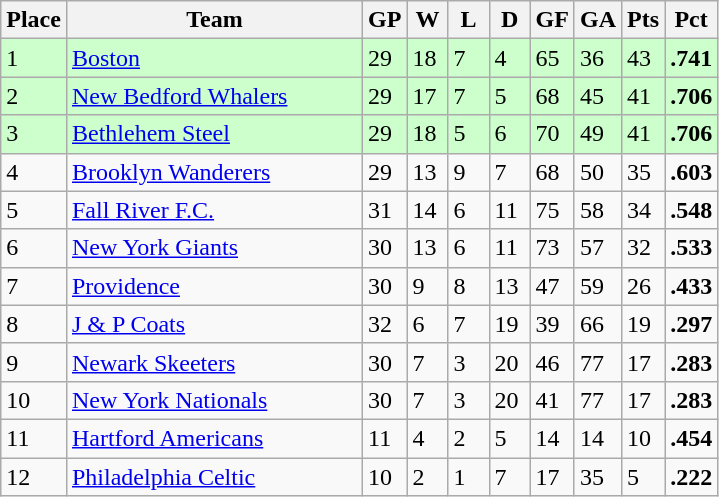<table class="wikitable">
<tr>
<th>Place</th>
<th width="190">Team</th>
<th width="20">GP</th>
<th width="20">W</th>
<th width="20">L</th>
<th width="20">D</th>
<th width="20">GF</th>
<th width="20">GA</th>
<th>Pts</th>
<th>Pct</th>
</tr>
<tr bgcolor=#ccffcc>
<td>1</td>
<td><a href='#'>Boston</a></td>
<td>29</td>
<td>18</td>
<td>7</td>
<td>4</td>
<td>65</td>
<td>36</td>
<td>43</td>
<td><strong>.741</strong></td>
</tr>
<tr bgcolor=#ccffcc>
<td>2</td>
<td><a href='#'>New Bedford Whalers</a></td>
<td>29</td>
<td>17</td>
<td>7</td>
<td>5</td>
<td>68</td>
<td>45</td>
<td>41</td>
<td><strong>.706</strong></td>
</tr>
<tr bgcolor=#ccffcc>
<td>3</td>
<td><a href='#'>Bethlehem Steel</a></td>
<td>29</td>
<td>18</td>
<td>5</td>
<td>6</td>
<td>70</td>
<td>49</td>
<td>41</td>
<td><strong>.706</strong></td>
</tr>
<tr>
<td>4</td>
<td><a href='#'>Brooklyn Wanderers</a></td>
<td>29</td>
<td>13</td>
<td>9</td>
<td>7</td>
<td>68</td>
<td>50</td>
<td>35</td>
<td><strong>.603</strong></td>
</tr>
<tr>
<td>5</td>
<td><a href='#'>Fall River F.C.</a></td>
<td>31</td>
<td>14</td>
<td>6</td>
<td>11</td>
<td>75</td>
<td>58</td>
<td>34</td>
<td><strong>.548</strong></td>
</tr>
<tr>
<td>6</td>
<td><a href='#'>New York Giants</a></td>
<td>30</td>
<td>13</td>
<td>6</td>
<td>11</td>
<td>73</td>
<td>57</td>
<td>32</td>
<td><strong>.533</strong></td>
</tr>
<tr>
<td>7</td>
<td><a href='#'>Providence</a></td>
<td>30</td>
<td>9</td>
<td>8</td>
<td>13</td>
<td>47</td>
<td>59</td>
<td>26</td>
<td><strong>.433</strong></td>
</tr>
<tr>
<td>8</td>
<td><a href='#'>J & P Coats</a></td>
<td>32</td>
<td>6</td>
<td>7</td>
<td>19</td>
<td>39</td>
<td>66</td>
<td>19</td>
<td><strong>.297</strong></td>
</tr>
<tr>
<td>9</td>
<td><a href='#'>Newark Skeeters</a></td>
<td>30</td>
<td>7</td>
<td>3</td>
<td>20</td>
<td>46</td>
<td>77</td>
<td>17</td>
<td><strong>.283</strong></td>
</tr>
<tr>
<td>10</td>
<td><a href='#'>New York Nationals</a></td>
<td>30</td>
<td>7</td>
<td>3</td>
<td>20</td>
<td>41</td>
<td>77</td>
<td>17</td>
<td><strong>.283</strong></td>
</tr>
<tr>
<td>11</td>
<td><a href='#'>Hartford Americans</a></td>
<td>11</td>
<td>4</td>
<td>2</td>
<td>5</td>
<td>14</td>
<td>14</td>
<td>10</td>
<td><strong>.454</strong></td>
</tr>
<tr>
<td>12</td>
<td><a href='#'>Philadelphia Celtic</a></td>
<td>10</td>
<td>2</td>
<td>1</td>
<td>7</td>
<td>17</td>
<td>35</td>
<td>5</td>
<td><strong>.222</strong></td>
</tr>
</table>
